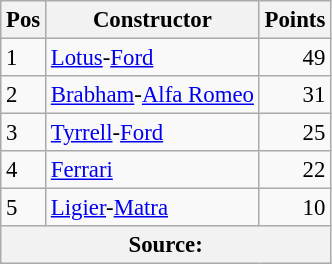<table class="wikitable" style="font-size: 95%;">
<tr>
<th>Pos</th>
<th>Constructor</th>
<th>Points</th>
</tr>
<tr>
<td>1</td>
<td> <a href='#'>Lotus</a>-<a href='#'>Ford</a></td>
<td align="right">49</td>
</tr>
<tr>
<td>2</td>
<td> <a href='#'>Brabham</a>-<a href='#'>Alfa Romeo</a></td>
<td align="right">31</td>
</tr>
<tr>
<td>3</td>
<td> <a href='#'>Tyrrell</a>-<a href='#'>Ford</a></td>
<td align="right">25</td>
</tr>
<tr>
<td>4</td>
<td> <a href='#'>Ferrari</a></td>
<td align="right">22</td>
</tr>
<tr>
<td>5</td>
<td> <a href='#'>Ligier</a>-<a href='#'>Matra</a></td>
<td align="right">10</td>
</tr>
<tr>
<th colspan=3>Source:</th>
</tr>
</table>
